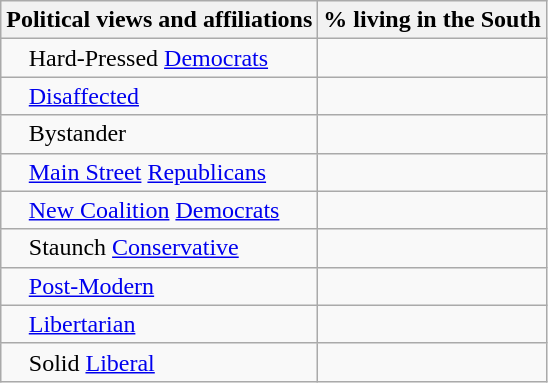<table class="wikitable sortable collapsible">
<tr>
<th>Political views and affiliations</th>
<th colspan="2">% living in the South</th>
</tr>
<tr>
<td style="text-align:left; text-indent:15px;">Hard-Pressed <a href='#'>Democrats</a></td>
<td align=right></td>
</tr>
<tr>
<td style="text-align:left; text-indent:15px;"><a href='#'>Disaffected</a></td>
<td align=right></td>
</tr>
<tr>
<td style="text-align:left; text-indent:15px;">Bystander</td>
<td align=right></td>
</tr>
<tr>
<td style="text-align:left; text-indent:15px;"><a href='#'>Main Street</a> <a href='#'>Republicans</a></td>
<td align=right></td>
</tr>
<tr>
<td style="text-align:left; text-indent:15px;"><a href='#'>New Coalition</a> <a href='#'>Democrats</a></td>
<td align=right></td>
</tr>
<tr>
<td style="text-align:left; text-indent:15px;">Staunch <a href='#'>Conservative</a></td>
<td align=right></td>
</tr>
<tr>
<td style="text-align:left; text-indent:15px;"><a href='#'>Post-Modern</a></td>
<td align=right></td>
</tr>
<tr>
<td style="text-align:left; text-indent:15px;"><a href='#'>Libertarian</a></td>
<td align=right></td>
</tr>
<tr>
<td style="text-align:left; text-indent:15px;">Solid <a href='#'>Liberal</a></td>
<td align=right></td>
</tr>
</table>
